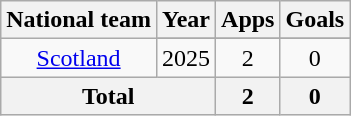<table class=wikitable style=text-align:center>
<tr>
<th>National team</th>
<th>Year</th>
<th>Apps</th>
<th>Goals</th>
</tr>
<tr>
<td rowspan="2"><a href='#'>Scotland</a></td>
</tr>
<tr>
<td>2025</td>
<td>2</td>
<td>0</td>
</tr>
<tr>
<th colspan="2">Total</th>
<th>2</th>
<th>0</th>
</tr>
</table>
